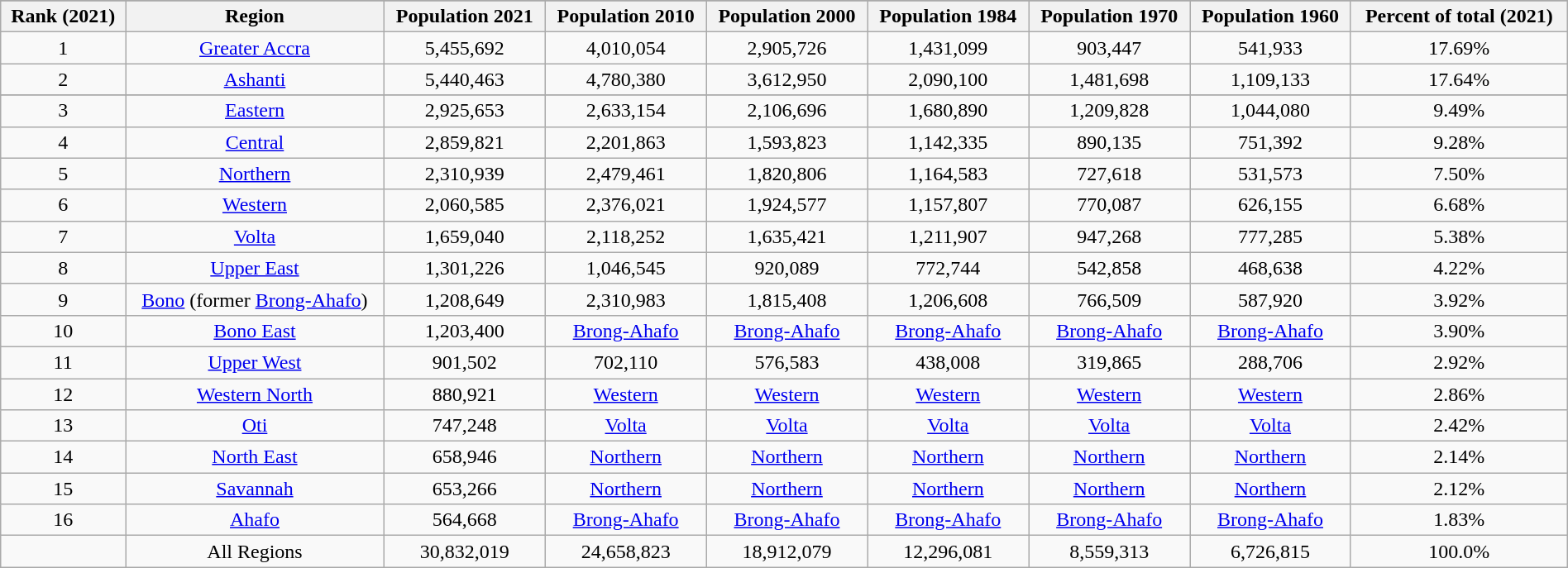<table class="wikitable sortable" style="width:100%; text-align:center;">
<tr style="vertical-align: top;">
</tr>
<tr>
<th align="left" scope="col">Rank (2021)</th>
<th align="left" scope="col">Region</th>
<th>Population 2021</th>
<th scope="col">Population 2010</th>
<th scope="col">Population 2000</th>
<th scope="col">Population 1984 </th>
<th scope="col">Population 1970 </th>
<th scope="col">Population 1960 </th>
<th scope="col">Percent of total (2021)</th>
</tr>
<tr>
<td>1</td>
<td><a href='#'>Greater Accra</a></td>
<td>5,455,692</td>
<td>4,010,054</td>
<td>2,905,726</td>
<td>1,431,099</td>
<td>903,447</td>
<td>541,933</td>
<td>17.69%</td>
</tr>
<tr>
<td>2</td>
<td><a href='#'>Ashanti</a></td>
<td>5,440,463</td>
<td>4,780,380</td>
<td>3,612,950</td>
<td>2,090,100</td>
<td>1,481,698</td>
<td>1,109,133</td>
<td>17.64%</td>
</tr>
<tr>
</tr>
<tr>
<td>3</td>
<td><a href='#'>Eastern</a></td>
<td>2,925,653</td>
<td>2,633,154</td>
<td>2,106,696</td>
<td>1,680,890</td>
<td>1,209,828</td>
<td>1,044,080</td>
<td>9.49%</td>
</tr>
<tr>
<td>4</td>
<td><a href='#'>Central</a></td>
<td>2,859,821</td>
<td>2,201,863</td>
<td>1,593,823</td>
<td>1,142,335</td>
<td>890,135</td>
<td>751,392</td>
<td>9.28%</td>
</tr>
<tr>
<td>5</td>
<td><a href='#'>Northern</a></td>
<td>2,310,939</td>
<td>2,479,461</td>
<td>1,820,806</td>
<td>1,164,583</td>
<td>727,618</td>
<td>531,573</td>
<td>7.50%</td>
</tr>
<tr>
<td>6</td>
<td><a href='#'>Western</a></td>
<td>2,060,585</td>
<td>2,376,021</td>
<td>1,924,577</td>
<td>1,157,807</td>
<td>770,087</td>
<td>626,155</td>
<td>6.68%</td>
</tr>
<tr>
<td>7</td>
<td><a href='#'>Volta</a></td>
<td>1,659,040</td>
<td>2,118,252</td>
<td>1,635,421</td>
<td>1,211,907</td>
<td>947,268</td>
<td>777,285</td>
<td>5.38%</td>
</tr>
<tr>
<td>8</td>
<td><a href='#'>Upper East</a></td>
<td>1,301,226</td>
<td>1,046,545</td>
<td>920,089</td>
<td>772,744</td>
<td>542,858</td>
<td>468,638</td>
<td>4.22%</td>
</tr>
<tr>
<td>9</td>
<td><a href='#'>Bono</a> (former <a href='#'>Brong-Ahafo</a>)</td>
<td>1,208,649</td>
<td>2,310,983</td>
<td>1,815,408</td>
<td>1,206,608</td>
<td>766,509</td>
<td>587,920</td>
<td>3.92%</td>
</tr>
<tr>
<td>10</td>
<td><a href='#'>Bono East</a></td>
<td>1,203,400</td>
<td><a href='#'>Brong-Ahafo</a></td>
<td><a href='#'>Brong-Ahafo</a></td>
<td><a href='#'>Brong-Ahafo</a></td>
<td><a href='#'>Brong-Ahafo</a></td>
<td><a href='#'>Brong-Ahafo</a></td>
<td>3.90%</td>
</tr>
<tr>
<td>11</td>
<td><a href='#'>Upper West</a></td>
<td>901,502</td>
<td>702,110</td>
<td>576,583</td>
<td>438,008</td>
<td>319,865</td>
<td>288,706</td>
<td>2.92%</td>
</tr>
<tr>
<td>12</td>
<td><a href='#'>Western North</a></td>
<td>880,921</td>
<td><a href='#'>Western</a></td>
<td><a href='#'>Western</a></td>
<td><a href='#'>Western</a></td>
<td><a href='#'>Western</a></td>
<td><a href='#'>Western</a></td>
<td>2.86%</td>
</tr>
<tr>
<td>13</td>
<td><a href='#'>Oti</a></td>
<td>747,248</td>
<td><a href='#'>Volta</a></td>
<td><a href='#'>Volta</a></td>
<td><a href='#'>Volta</a></td>
<td><a href='#'>Volta</a></td>
<td><a href='#'>Volta</a></td>
<td>2.42%</td>
</tr>
<tr>
<td>14</td>
<td><a href='#'>North East</a></td>
<td>658,946</td>
<td><a href='#'>Northern</a></td>
<td><a href='#'>Northern</a></td>
<td><a href='#'>Northern</a></td>
<td><a href='#'>Northern</a></td>
<td><a href='#'>Northern</a></td>
<td>2.14%</td>
</tr>
<tr>
<td>15</td>
<td><a href='#'>Savannah</a></td>
<td>653,266</td>
<td><a href='#'>Northern</a></td>
<td><a href='#'>Northern</a></td>
<td><a href='#'>Northern</a></td>
<td><a href='#'>Northern</a></td>
<td><a href='#'>Northern</a></td>
<td>2.12%</td>
</tr>
<tr>
<td>16</td>
<td><a href='#'>Ahafo</a></td>
<td>564,668</td>
<td><a href='#'>Brong-Ahafo</a></td>
<td><a href='#'>Brong-Ahafo</a></td>
<td><a href='#'>Brong-Ahafo</a></td>
<td><a href='#'>Brong-Ahafo</a></td>
<td><a href='#'>Brong-Ahafo</a></td>
<td>1.83%</td>
</tr>
<tr>
<td></td>
<td>All Regions</td>
<td>30,832,019</td>
<td>24,658,823</td>
<td>18,912,079</td>
<td>12,296,081</td>
<td>8,559,313</td>
<td>6,726,815</td>
<td>100.0%</td>
</tr>
</table>
